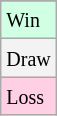<table class="wikitable">
<tr>
</tr>
<tr bgcolor = "#d0ffe3">
<td><small>Win</small></td>
</tr>
<tr bgcolor = "#f3f3f3">
<td><small>Draw</small></td>
</tr>
<tr bgcolor = "#ffd0e3">
<td><small>Loss</small></td>
</tr>
</table>
